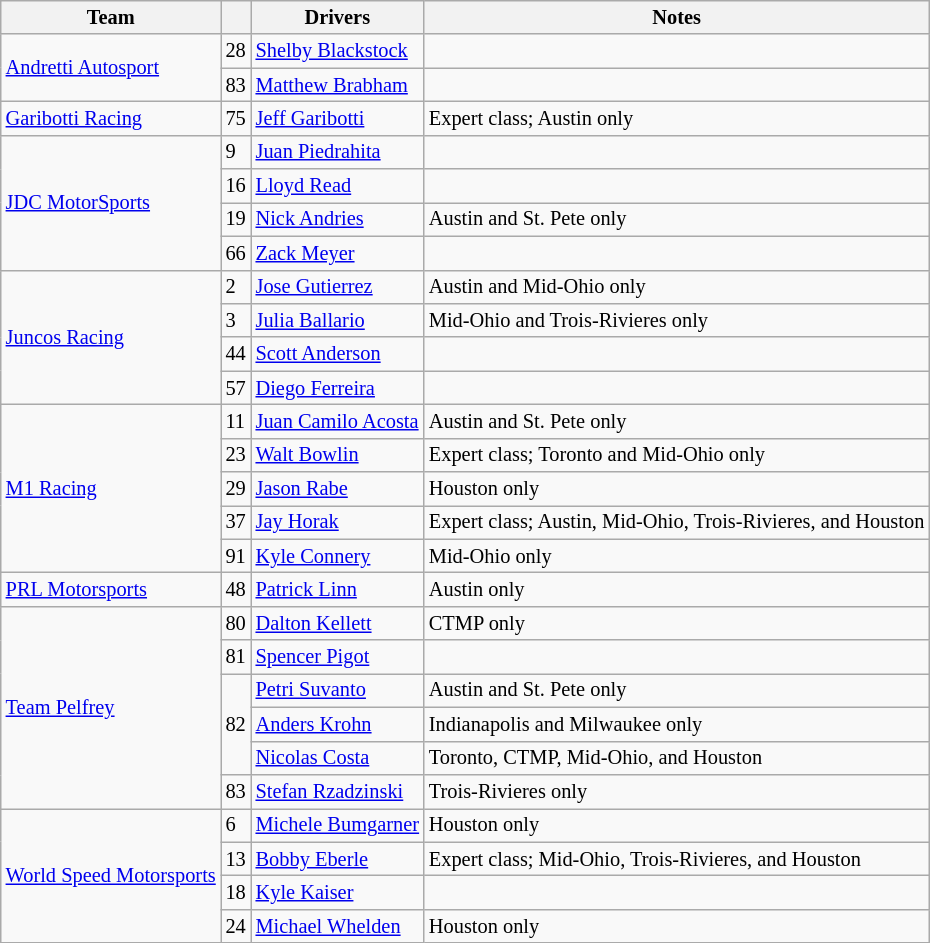<table class="wikitable" style="font-size:85%;">
<tr>
<th>Team</th>
<th></th>
<th>Drivers</th>
<th>Notes</th>
</tr>
<tr>
<td rowspan=2><a href='#'>Andretti Autosport</a></td>
<td>28</td>
<td> <a href='#'>Shelby Blackstock</a></td>
<td></td>
</tr>
<tr>
<td>83</td>
<td> <a href='#'>Matthew Brabham</a></td>
<td></td>
</tr>
<tr>
<td><a href='#'>Garibotti Racing</a></td>
<td>75</td>
<td> <a href='#'>Jeff Garibotti</a></td>
<td>Expert class; Austin only</td>
</tr>
<tr>
<td rowspan=4><a href='#'>JDC MotorSports</a></td>
<td>9</td>
<td> <a href='#'>Juan Piedrahita</a></td>
<td></td>
</tr>
<tr>
<td>16</td>
<td> <a href='#'>Lloyd Read</a></td>
<td></td>
</tr>
<tr>
<td>19</td>
<td> <a href='#'>Nick Andries</a></td>
<td>Austin and St. Pete only</td>
</tr>
<tr>
<td>66</td>
<td> <a href='#'>Zack Meyer</a></td>
<td></td>
</tr>
<tr>
<td rowspan=4><a href='#'>Juncos Racing</a></td>
<td>2</td>
<td> <a href='#'>Jose Gutierrez</a></td>
<td>Austin and Mid-Ohio only</td>
</tr>
<tr>
<td>3</td>
<td> <a href='#'>Julia Ballario</a></td>
<td>Mid-Ohio and Trois-Rivieres only</td>
</tr>
<tr>
<td>44</td>
<td> <a href='#'>Scott Anderson</a></td>
<td></td>
</tr>
<tr>
<td>57</td>
<td> <a href='#'>Diego Ferreira</a></td>
<td></td>
</tr>
<tr>
<td rowspan=5><a href='#'>M1 Racing</a></td>
<td>11</td>
<td> <a href='#'>Juan Camilo Acosta</a></td>
<td>Austin and St. Pete only</td>
</tr>
<tr>
<td>23</td>
<td> <a href='#'>Walt Bowlin</a></td>
<td>Expert class; Toronto and Mid-Ohio only</td>
</tr>
<tr>
<td>29</td>
<td> <a href='#'>Jason Rabe</a></td>
<td>Houston only</td>
</tr>
<tr>
<td>37</td>
<td> <a href='#'>Jay Horak</a></td>
<td>Expert class; Austin, Mid-Ohio, Trois-Rivieres, and Houston</td>
</tr>
<tr>
<td>91</td>
<td> <a href='#'>Kyle Connery</a></td>
<td>Mid-Ohio only</td>
</tr>
<tr>
<td><a href='#'>PRL Motorsports</a></td>
<td>48</td>
<td> <a href='#'>Patrick Linn</a></td>
<td>Austin only</td>
</tr>
<tr>
<td rowspan=6><a href='#'>Team Pelfrey</a></td>
<td>80</td>
<td> <a href='#'>Dalton Kellett</a></td>
<td>CTMP only</td>
</tr>
<tr>
<td>81</td>
<td> <a href='#'>Spencer Pigot</a></td>
<td></td>
</tr>
<tr>
<td rowspan=3>82</td>
<td> <a href='#'>Petri Suvanto</a></td>
<td>Austin and St. Pete only</td>
</tr>
<tr>
<td> <a href='#'>Anders Krohn</a></td>
<td>Indianapolis and Milwaukee only</td>
</tr>
<tr>
<td> <a href='#'>Nicolas Costa</a></td>
<td>Toronto, CTMP, Mid-Ohio, and Houston</td>
</tr>
<tr>
<td>83</td>
<td> <a href='#'>Stefan Rzadzinski</a></td>
<td>Trois-Rivieres only</td>
</tr>
<tr>
<td rowspan=4><a href='#'>World Speed Motorsports</a></td>
<td>6</td>
<td> <a href='#'>Michele Bumgarner</a></td>
<td>Houston only</td>
</tr>
<tr>
<td>13</td>
<td> <a href='#'>Bobby Eberle</a></td>
<td>Expert class; Mid-Ohio, Trois-Rivieres, and Houston</td>
</tr>
<tr>
<td>18</td>
<td> <a href='#'>Kyle Kaiser</a></td>
<td></td>
</tr>
<tr>
<td>24</td>
<td> <a href='#'>Michael Whelden</a></td>
<td>Houston only</td>
</tr>
</table>
